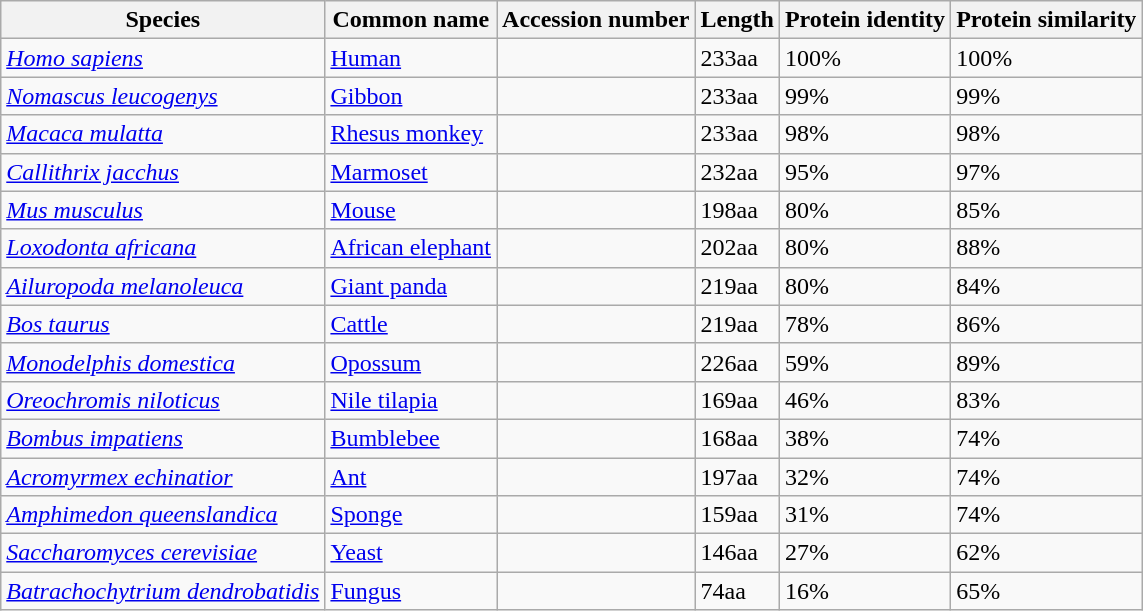<table class="wikitable">
<tr>
<th>Species</th>
<th>Common name</th>
<th>Accession number</th>
<th>Length</th>
<th>Protein identity</th>
<th>Protein similarity</th>
</tr>
<tr>
<td><em><a href='#'>Homo sapiens</a></em></td>
<td><a href='#'>Human</a></td>
<td></td>
<td>233aa</td>
<td>100%</td>
<td>100%</td>
</tr>
<tr>
<td><em><a href='#'>Nomascus leucogenys</a></em></td>
<td><a href='#'>Gibbon</a></td>
<td></td>
<td>233aa</td>
<td>99%</td>
<td>99%</td>
</tr>
<tr>
<td><em><a href='#'>Macaca mulatta</a></em></td>
<td><a href='#'>Rhesus monkey</a></td>
<td></td>
<td>233aa</td>
<td>98%</td>
<td>98%</td>
</tr>
<tr>
<td><em><a href='#'>Callithrix jacchus</a></em></td>
<td><a href='#'>Marmoset</a></td>
<td></td>
<td>232aa</td>
<td>95%</td>
<td>97%</td>
</tr>
<tr>
<td><em><a href='#'>Mus musculus</a></em></td>
<td><a href='#'>Mouse</a></td>
<td></td>
<td>198aa</td>
<td>80%</td>
<td>85%</td>
</tr>
<tr>
<td><em><a href='#'>Loxodonta africana</a></em></td>
<td><a href='#'>African elephant</a></td>
<td></td>
<td>202aa</td>
<td>80%</td>
<td>88%</td>
</tr>
<tr>
<td><em><a href='#'>Ailuropoda melanoleuca</a></em></td>
<td><a href='#'>Giant panda</a></td>
<td></td>
<td>219aa</td>
<td>80%</td>
<td>84%</td>
</tr>
<tr>
<td><em><a href='#'>Bos taurus</a></em></td>
<td><a href='#'>Cattle</a></td>
<td></td>
<td>219aa</td>
<td>78%</td>
<td>86%</td>
</tr>
<tr>
<td><em><a href='#'>Monodelphis domestica</a></em></td>
<td><a href='#'>Opossum</a></td>
<td></td>
<td>226aa</td>
<td>59%</td>
<td>89%</td>
</tr>
<tr>
<td><em><a href='#'>Oreochromis niloticus</a></em></td>
<td><a href='#'>Nile tilapia</a></td>
<td></td>
<td>169aa</td>
<td>46%</td>
<td>83%</td>
</tr>
<tr>
<td><em><a href='#'>Bombus impatiens</a></em></td>
<td><a href='#'>Bumblebee</a></td>
<td></td>
<td>168aa</td>
<td>38%</td>
<td>74%</td>
</tr>
<tr>
<td><em><a href='#'>Acromyrmex echinatior</a></em></td>
<td><a href='#'>Ant</a></td>
<td></td>
<td>197aa</td>
<td>32%</td>
<td>74%</td>
</tr>
<tr>
<td><em><a href='#'>Amphimedon queenslandica</a></em></td>
<td><a href='#'>Sponge</a></td>
<td></td>
<td>159aa</td>
<td>31%</td>
<td>74%</td>
</tr>
<tr>
<td><em><a href='#'>Saccharomyces cerevisiae</a></em></td>
<td><a href='#'>Yeast</a></td>
<td></td>
<td>146aa</td>
<td>27%</td>
<td>62%</td>
</tr>
<tr>
<td><em><a href='#'>Batrachochytrium dendrobatidis</a></em></td>
<td><a href='#'>Fungus</a></td>
<td></td>
<td>74aa</td>
<td>16%</td>
<td>65%</td>
</tr>
</table>
